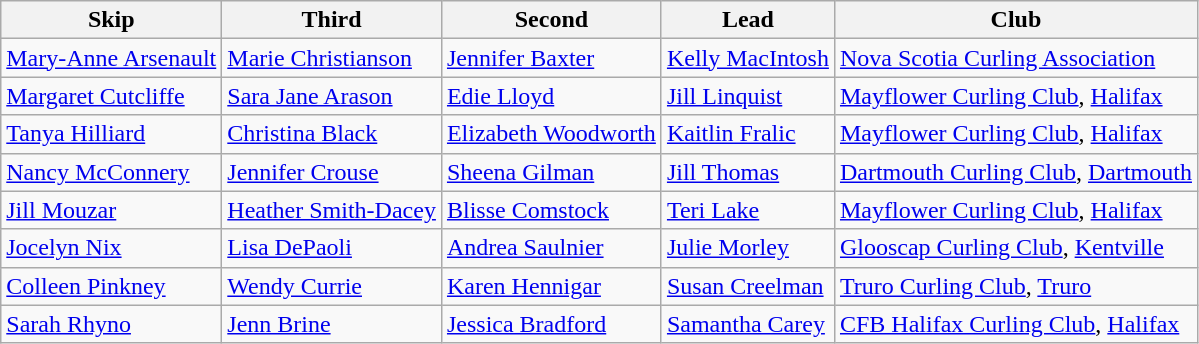<table class="wikitable">
<tr>
<th>Skip</th>
<th>Third</th>
<th>Second</th>
<th>Lead</th>
<th>Club</th>
</tr>
<tr>
<td><a href='#'>Mary-Anne Arsenault</a></td>
<td><a href='#'>Marie Christianson</a></td>
<td><a href='#'>Jennifer Baxter</a></td>
<td><a href='#'>Kelly MacIntosh</a></td>
<td><a href='#'>Nova Scotia Curling Association</a></td>
</tr>
<tr>
<td><a href='#'>Margaret Cutcliffe</a></td>
<td><a href='#'>Sara Jane Arason</a></td>
<td><a href='#'>Edie Lloyd</a></td>
<td><a href='#'>Jill Linquist</a></td>
<td><a href='#'>Mayflower Curling Club</a>, <a href='#'>Halifax</a></td>
</tr>
<tr>
<td><a href='#'>Tanya Hilliard</a></td>
<td><a href='#'>Christina Black</a></td>
<td><a href='#'>Elizabeth Woodworth</a></td>
<td><a href='#'>Kaitlin Fralic</a></td>
<td><a href='#'>Mayflower Curling Club</a>, <a href='#'>Halifax</a></td>
</tr>
<tr>
<td><a href='#'>Nancy McConnery</a></td>
<td><a href='#'>Jennifer Crouse</a></td>
<td><a href='#'>Sheena Gilman</a></td>
<td><a href='#'>Jill Thomas</a></td>
<td><a href='#'>Dartmouth Curling Club</a>, <a href='#'>Dartmouth</a></td>
</tr>
<tr>
<td><a href='#'>Jill Mouzar</a></td>
<td><a href='#'>Heather Smith-Dacey</a></td>
<td><a href='#'>Blisse Comstock</a></td>
<td><a href='#'>Teri Lake</a></td>
<td><a href='#'>Mayflower Curling Club</a>, <a href='#'>Halifax</a></td>
</tr>
<tr>
<td><a href='#'>Jocelyn Nix</a></td>
<td><a href='#'>Lisa DePaoli</a></td>
<td><a href='#'>Andrea Saulnier</a></td>
<td><a href='#'>Julie Morley</a></td>
<td><a href='#'>Glooscap Curling Club</a>, <a href='#'>Kentville</a></td>
</tr>
<tr>
<td><a href='#'>Colleen Pinkney</a></td>
<td><a href='#'>Wendy Currie</a></td>
<td><a href='#'>Karen Hennigar</a></td>
<td><a href='#'>Susan Creelman</a></td>
<td><a href='#'>Truro Curling Club</a>, <a href='#'>Truro</a></td>
</tr>
<tr>
<td><a href='#'>Sarah Rhyno</a></td>
<td><a href='#'>Jenn Brine</a></td>
<td><a href='#'>Jessica Bradford</a></td>
<td><a href='#'>Samantha Carey</a></td>
<td><a href='#'>CFB Halifax Curling Club</a>, <a href='#'>Halifax</a></td>
</tr>
</table>
